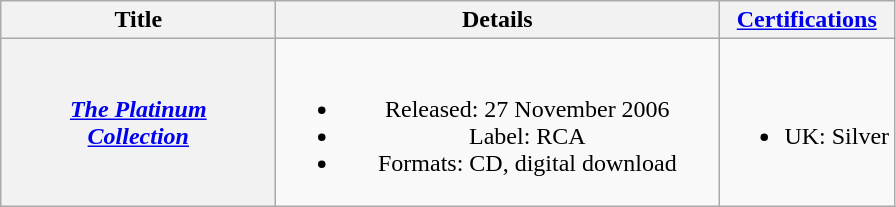<table class="wikitable plainrowheaders" style="text-align:center;">
<tr>
<th scope="col" style="width:11em;">Title</th>
<th scope="col" style="width:18em;">Details</th>
<th scope="col"><a href='#'>Certifications</a></th>
</tr>
<tr>
<th scope="row"><em><a href='#'>The Platinum<br>Collection</a></em></th>
<td><br><ul><li>Released: 27 November 2006</li><li>Label: RCA </li><li>Formats: CD, digital download</li></ul></td>
<td><br><ul><li>UK: Silver</li></ul></td>
</tr>
</table>
